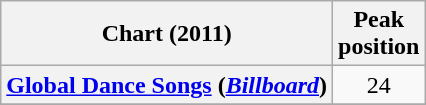<table class="wikitable sortable plainrowheaders">
<tr>
<th>Chart (2011)</th>
<th>Peak<br>position</th>
</tr>
<tr>
<th scope="row"><a href='#'>Global Dance Songs</a> (<a href='#'><em>Billboard</em></a>)</th>
<td align="center">24</td>
</tr>
<tr>
</tr>
<tr>
</tr>
</table>
